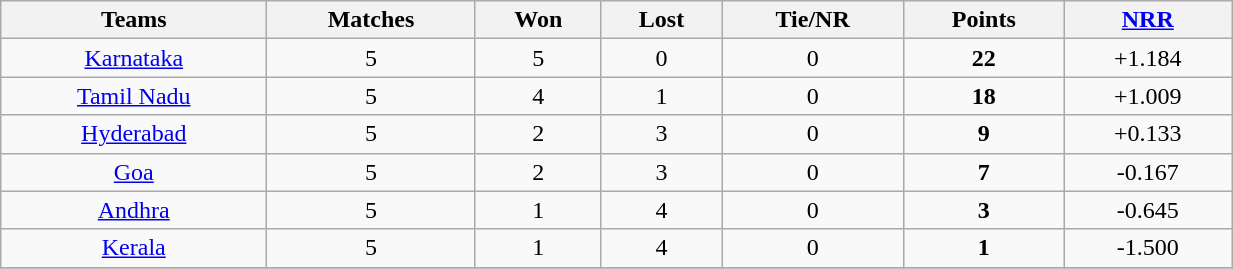<table class="wikitable sortable" style="text-align: center; width:65%">
<tr>
<th>Teams</th>
<th>Matches</th>
<th>Won</th>
<th>Lost</th>
<th>Tie/NR</th>
<th>Points</th>
<th><a href='#'>NRR</a></th>
</tr>
<tr -bgcolor="#ccffcc">
<td><a href='#'>Karnataka</a></td>
<td>5</td>
<td>5</td>
<td>0</td>
<td>0</td>
<td><strong>22</strong></td>
<td>+1.184</td>
</tr>
<tr -bgcolor="#ccffcc">
<td><a href='#'>Tamil Nadu</a></td>
<td>5</td>
<td>4</td>
<td>1</td>
<td>0</td>
<td><strong>18</strong></td>
<td>+1.009</td>
</tr>
<tr>
<td><a href='#'>Hyderabad</a></td>
<td>5</td>
<td>2</td>
<td>3</td>
<td>0</td>
<td><strong>9</strong></td>
<td>+0.133</td>
</tr>
<tr>
<td><a href='#'>Goa</a></td>
<td>5</td>
<td>2</td>
<td>3</td>
<td>0</td>
<td><strong>7</strong></td>
<td>-0.167</td>
</tr>
<tr>
<td><a href='#'>Andhra</a></td>
<td>5</td>
<td>1</td>
<td>4</td>
<td>0</td>
<td><strong>3</strong></td>
<td>-0.645</td>
</tr>
<tr>
<td><a href='#'>Kerala</a></td>
<td>5</td>
<td>1</td>
<td>4</td>
<td>0</td>
<td><strong>1</strong></td>
<td>-1.500</td>
</tr>
<tr>
</tr>
</table>
